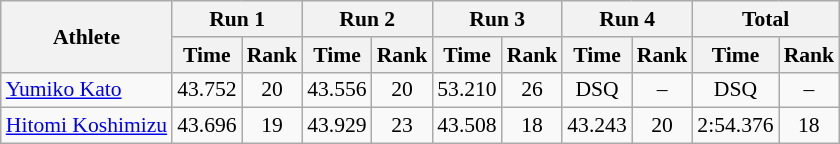<table class="wikitable" border="1" style="font-size:90%">
<tr>
<th rowspan="2">Athlete</th>
<th colspan="2">Run 1</th>
<th colspan="2">Run 2</th>
<th colspan="2">Run 3</th>
<th colspan="2">Run 4</th>
<th colspan="2">Total</th>
</tr>
<tr>
<th>Time</th>
<th>Rank</th>
<th>Time</th>
<th>Rank</th>
<th>Time</th>
<th>Rank</th>
<th>Time</th>
<th>Rank</th>
<th>Time</th>
<th>Rank</th>
</tr>
<tr>
<td><a href='#'>Yumiko Kato</a></td>
<td align="center">43.752</td>
<td align="center">20</td>
<td align="center">43.556</td>
<td align="center">20</td>
<td align="center">53.210</td>
<td align="center">26</td>
<td align="center">DSQ</td>
<td align="center">–</td>
<td align="center">DSQ</td>
<td align="center">–</td>
</tr>
<tr>
<td><a href='#'>Hitomi Koshimizu</a></td>
<td align="center">43.696</td>
<td align="center">19</td>
<td align="center">43.929</td>
<td align="center">23</td>
<td align="center">43.508</td>
<td align="center">18</td>
<td align="center">43.243</td>
<td align="center">20</td>
<td align="center">2:54.376</td>
<td align="center">18</td>
</tr>
</table>
